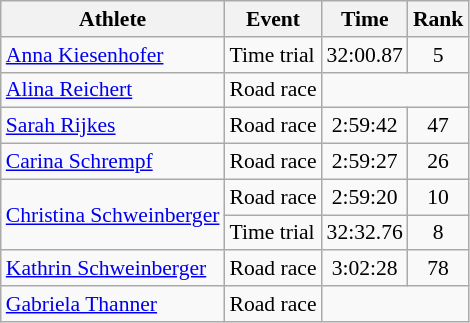<table class="wikitable" style="font-size:90%">
<tr>
<th>Athlete</th>
<th>Event</th>
<th>Time</th>
<th>Rank</th>
</tr>
<tr align=center>
<td align=left><a href='#'>Anna Kiesenhofer</a></td>
<td align=left>Time trial</td>
<td>32:00.87</td>
<td>5</td>
</tr>
<tr align=center>
<td align=left><a href='#'>Alina Reichert</a></td>
<td align=left>Road race</td>
<td colspan=2></td>
</tr>
<tr align=center>
<td align=left><a href='#'>Sarah Rijkes</a></td>
<td align=left>Road race</td>
<td>2:59:42</td>
<td>47</td>
</tr>
<tr align=center>
<td align=left><a href='#'>Carina Schrempf</a></td>
<td align=left>Road race</td>
<td>2:59:27</td>
<td>26</td>
</tr>
<tr align=center>
<td align=left rowspan=2><a href='#'>Christina Schweinberger</a></td>
<td align=left>Road race</td>
<td>2:59:20</td>
<td>10</td>
</tr>
<tr align=center>
<td align=left>Time trial</td>
<td>32:32.76</td>
<td>8</td>
</tr>
<tr align=center>
<td align=left><a href='#'>Kathrin Schweinberger</a></td>
<td align=left>Road race</td>
<td>3:02:28</td>
<td>78</td>
</tr>
<tr align=center>
<td align=left><a href='#'>Gabriela Thanner</a></td>
<td align=left>Road race</td>
<td colspan=2></td>
</tr>
</table>
